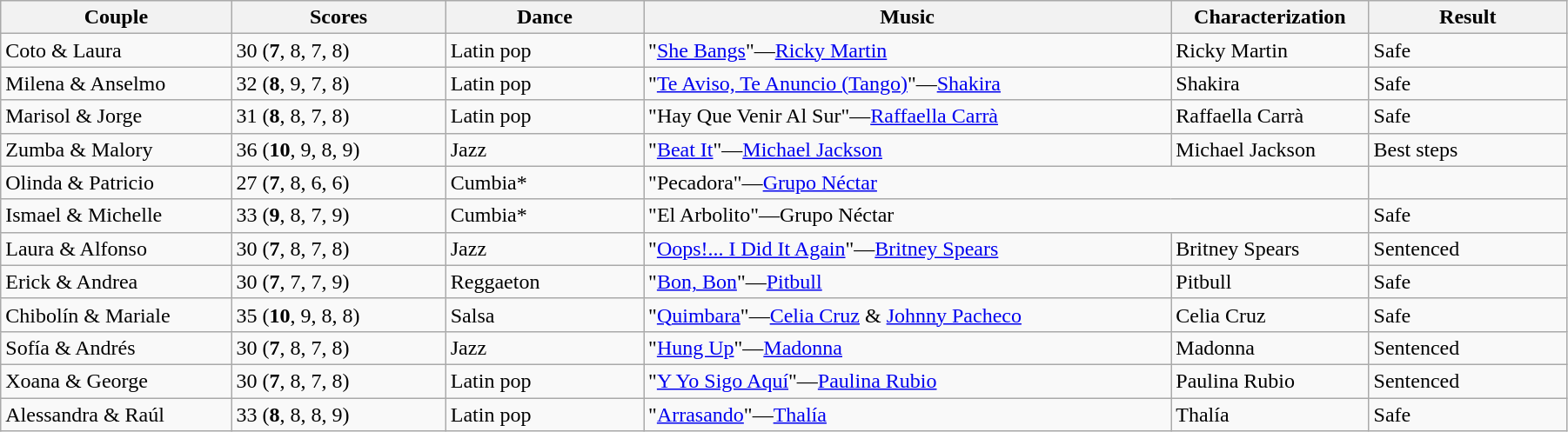<table class="wikitable sortable" style="width:95%; white-space:nowrap">
<tr>
<th style="width:14%;">Couple</th>
<th style="width:13%;">Scores</th>
<th style="width:12%;">Dance</th>
<th style="width:32%;">Music</th>
<th style="width:12%;">Characterization</th>
<th style="width:12%;">Result</th>
</tr>
<tr>
<td>Coto & Laura</td>
<td>30 (<strong>7</strong>, 8, 7, 8)</td>
<td>Latin pop</td>
<td>"<a href='#'>She Bangs</a>"—<a href='#'>Ricky Martin</a></td>
<td>Ricky Martin</td>
<td>Safe</td>
</tr>
<tr>
<td>Milena & Anselmo</td>
<td>32 (<strong>8</strong>, 9, 7, 8)</td>
<td>Latin pop</td>
<td>"<a href='#'>Te Aviso, Te Anuncio (Tango)</a>"—<a href='#'>Shakira</a></td>
<td>Shakira</td>
<td>Safe</td>
</tr>
<tr>
<td>Marisol & Jorge</td>
<td>31 (<strong>8</strong>, 8, 7, 8)</td>
<td>Latin pop</td>
<td>"Hay Que Venir Al Sur"—<a href='#'>Raffaella Carrà</a></td>
<td>Raffaella Carrà</td>
<td>Safe</td>
</tr>
<tr>
<td>Zumba & Malory</td>
<td>36 (<strong>10</strong>, 9, 8, 9)</td>
<td>Jazz</td>
<td>"<a href='#'>Beat It</a>"—<a href='#'>Michael Jackson</a></td>
<td>Michael Jackson</td>
<td>Best steps</td>
</tr>
<tr>
<td>Olinda & Patricio</td>
<td>27 (<strong>7</strong>, 8, 6, 6)</td>
<td>Cumbia*</td>
<td colspan=2>"Pecadora"—<a href='#'>Grupo Néctar</a></td>
<td></td>
</tr>
<tr>
<td>Ismael & Michelle</td>
<td>33 (<strong>9</strong>, 8, 7, 9)</td>
<td>Cumbia*</td>
<td colspan=2>"El Arbolito"—Grupo Néctar</td>
<td>Safe</td>
</tr>
<tr>
<td>Laura & Alfonso</td>
<td>30 (<strong>7</strong>, 8, 7, 8)</td>
<td>Jazz</td>
<td>"<a href='#'>Oops!... I Did It Again</a>"—<a href='#'>Britney Spears</a></td>
<td>Britney Spears</td>
<td>Sentenced</td>
</tr>
<tr>
<td>Erick & Andrea</td>
<td>30 (<strong>7</strong>, 7, 7, 9)</td>
<td>Reggaeton</td>
<td>"<a href='#'>Bon, Bon</a>"—<a href='#'>Pitbull</a></td>
<td>Pitbull</td>
<td>Safe</td>
</tr>
<tr>
<td>Chibolín & Mariale</td>
<td>35 (<strong>10</strong>, 9, 8, 8)</td>
<td>Salsa</td>
<td>"<a href='#'>Quimbara</a>"—<a href='#'>Celia Cruz</a> & <a href='#'>Johnny Pacheco</a></td>
<td>Celia Cruz</td>
<td>Safe</td>
</tr>
<tr>
<td>Sofía & Andrés</td>
<td>30 (<strong>7</strong>, 8, 7, 8)</td>
<td>Jazz</td>
<td>"<a href='#'>Hung Up</a>"—<a href='#'>Madonna</a></td>
<td>Madonna</td>
<td>Sentenced</td>
</tr>
<tr>
<td>Xoana & George</td>
<td>30 (<strong>7</strong>, 8, 7, 8)</td>
<td>Latin pop</td>
<td>"<a href='#'>Y Yo Sigo Aquí</a>"—<a href='#'>Paulina Rubio</a></td>
<td>Paulina Rubio</td>
<td>Sentenced</td>
</tr>
<tr>
<td>Alessandra & Raúl</td>
<td>33 (<strong>8</strong>, 8, 8, 9)</td>
<td>Latin pop</td>
<td>"<a href='#'>Arrasando</a>"—<a href='#'>Thalía</a></td>
<td>Thalía</td>
<td>Safe</td>
</tr>
</table>
